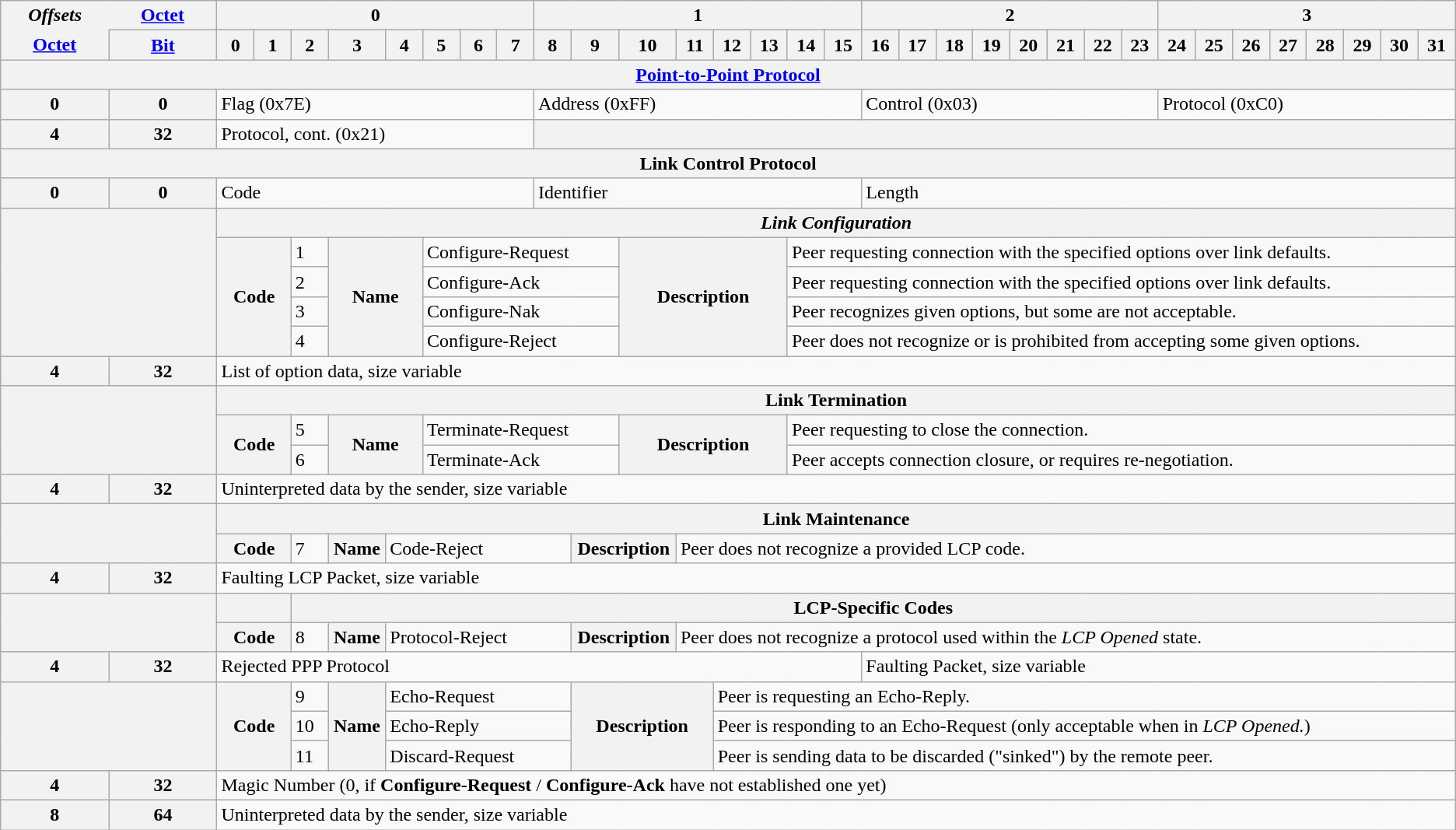<table class="wikitable">
<tr>
<th style="width:7%; border-bottom:none; border-right:none;"><em>Offsets</em></th>
<th style="width:7%; border-left:none;"><a href='#'>Octet</a></th>
<th colspan="8">0</th>
<th colspan="8">1</th>
<th colspan="8">2</th>
<th colspan="8">3</th>
</tr>
<tr>
<th style="border-top: none"><a href='#'>Octet</a></th>
<th><a href='#'>Bit</a></th>
<th style="width:2.4%;">0</th>
<th style="width:2.4%;">1</th>
<th style="width:2.4%;">2</th>
<th style="width:2.4%;">3</th>
<th style="width:2.4%;">4</th>
<th style="width:2.4%;">5</th>
<th style="width:2.4%;">6</th>
<th style="width:2.4%;">7</th>
<th style="width:2.4%;">8</th>
<th style="width:2.4%;">9</th>
<th style="width:2.4%;">10</th>
<th style="width:2.4%;">11</th>
<th style="width:2.4%;">12</th>
<th style="width:2.4%;">13</th>
<th style="width:2.4%;">14</th>
<th style="width:2.4%;">15</th>
<th style="width:2.4%;">16</th>
<th style="width:2.4%;">17</th>
<th style="width:2.4%;">18</th>
<th style="width:2.4%;">19</th>
<th style="width:2.4%;">20</th>
<th style="width:2.4%;">21</th>
<th style="width:2.4%;">22</th>
<th style="width:2.4%;">23</th>
<th style="width:2.4%;">24</th>
<th style="width:2.4%;">25</th>
<th style="width:2.4%;">26</th>
<th style="width:2.4%;">27</th>
<th style="width:2.4%;">28</th>
<th style="width:2.4%;">29</th>
<th style="width:2.4%;">30</th>
<th style="width:2.4%;">31</th>
</tr>
<tr>
<th colspan="34"><a href='#'>Point-to-Point Protocol</a></th>
</tr>
<tr>
<th>0</th>
<th>0</th>
<td colspan="8">Flag (0x7E)</td>
<td colspan="8">Address (0xFF)</td>
<td colspan="8">Control (0x03)</td>
<td colspan="8">Protocol (0xC0)</td>
</tr>
<tr>
<th>4</th>
<th>32</th>
<td colspan="8">Protocol, cont. (0x21)</td>
<th colspan="24"></th>
</tr>
<tr>
<th colspan="34">Link Control Protocol</th>
</tr>
<tr>
<th>0</th>
<th>0</th>
<td colspan="8">Code</td>
<td colspan="8">Identifier</td>
<td colspan="16">Length</td>
</tr>
<tr>
<th colspan="2" rowspan="5"></th>
<th colspan="32"><em>Link Configuration</em></th>
</tr>
<tr>
<th colspan="2" rowspan="4">Code</th>
<td>1</td>
<th colspan="2" rowspan="4">Name</th>
<td colspan="5">Configure-Request</td>
<th colspan="4" rowspan="4">Description</th>
<td colspan="18">Peer requesting connection with the specified options over link defaults.</td>
</tr>
<tr>
<td>2</td>
<td colspan="5">Configure-Ack</td>
<td colspan="18">Peer requesting connection with the specified options over link defaults.</td>
</tr>
<tr>
<td>3</td>
<td colspan="5">Configure-Nak</td>
<td colspan="18">Peer recognizes given options, but some are not acceptable.</td>
</tr>
<tr>
<td>4</td>
<td colspan="5">Configure-Reject</td>
<td colspan="18">Peer does not recognize or is prohibited from accepting some given options.</td>
</tr>
<tr>
<th>4</th>
<th>32</th>
<td colspan="32">List of option data, size variable</td>
</tr>
<tr>
<th colspan="2" rowspan="3"></th>
<th colspan="32">Link Termination</th>
</tr>
<tr>
<th colspan="2" rowspan="2">Code</th>
<td>5</td>
<th colspan="2" rowspan="2">Name</th>
<td colspan="5">Terminate-Request</td>
<th colspan="4" rowspan="2">Description</th>
<td colspan="18">Peer requesting to close the connection.</td>
</tr>
<tr>
<td>6</td>
<td colspan="5">Terminate-Ack</td>
<td colspan="18">Peer accepts connection closure, or requires re-negotiation.</td>
</tr>
<tr>
<th>4</th>
<th>32</th>
<td colspan="32">Uninterpreted data by the sender, size variable</td>
</tr>
<tr>
<th colspan="2" rowspan="2"></th>
<th colspan="32">Link Maintenance</th>
</tr>
<tr>
<th colspan="2">Code</th>
<td>7</td>
<th>Name</th>
<td colspan="5">Code-Reject</td>
<th colspan="2">Description</th>
<td colspan="21">Peer does not recognize a provided LCP code.</td>
</tr>
<tr>
<th>4</th>
<th>32</th>
<td colspan="32">Faulting LCP Packet, size variable</td>
</tr>
<tr>
<th colspan="2" rowspan="2"></th>
<th colspan="2"></th>
<th colspan="30">LCP-Specific Codes</th>
</tr>
<tr>
<th colspan="2">Code</th>
<td>8</td>
<th>Name</th>
<td colspan="5">Protocol-Reject</td>
<th colspan="2">Description</th>
<td colspan="21">Peer does not recognize a protocol used within the <em>LCP Opened</em> state.</td>
</tr>
<tr>
<th>4</th>
<th>32</th>
<td colspan="16">Rejected PPP Protocol</td>
<td colspan="16">Faulting Packet, size variable</td>
</tr>
<tr>
<th colspan="2" rowspan="3"></th>
<th colspan="2" rowspan="3">Code</th>
<td>9</td>
<th rowspan="3">Name</th>
<td colspan="5">Echo-Request</td>
<th colspan="3" rowspan="3">Description</th>
<td colspan="20">Peer is requesting an Echo-Reply.</td>
</tr>
<tr>
<td>10</td>
<td colspan="5">Echo-Reply</td>
<td colspan="20">Peer is responding to an Echo-Request (only acceptable when in <em>LCP Opened.</em>)</td>
</tr>
<tr>
<td>11</td>
<td colspan="5">Discard-Request</td>
<td colspan="20">Peer is sending data to be discarded ("sinked") by the remote peer.</td>
</tr>
<tr>
<th>4</th>
<th>32</th>
<td colspan="32">Magic Number (0, if <strong>Configure-Request</strong> / <strong>Configure-Ack</strong> have not established one yet)</td>
</tr>
<tr>
<th>8</th>
<th>64</th>
<td colspan="32">Uninterpreted data by the sender, size variable</td>
</tr>
</table>
